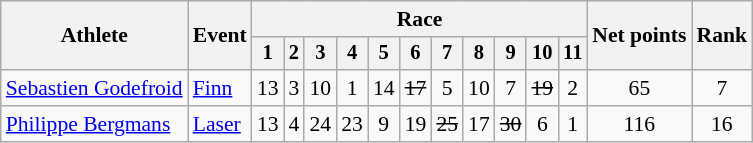<table class=wikitable style="font-size:90%; text-align:center">
<tr>
<th rowspan=2>Athlete</th>
<th rowspan=2>Event</th>
<th colspan=11>Race</th>
<th rowspan=2>Net points</th>
<th rowspan=2>Rank</th>
</tr>
<tr style=font-size:95%>
<th>1</th>
<th>2</th>
<th>3</th>
<th>4</th>
<th>5</th>
<th>6</th>
<th>7</th>
<th>8</th>
<th>9</th>
<th>10</th>
<th>11</th>
</tr>
<tr>
<td align=left><a href='#'>Sebastien Godefroid</a></td>
<td align=left><a href='#'>Finn</a></td>
<td>13</td>
<td>3</td>
<td>10</td>
<td>1</td>
<td>14</td>
<td><s>17</s></td>
<td>5</td>
<td>10</td>
<td>7</td>
<td><s>19</s></td>
<td>2</td>
<td>65</td>
<td>7</td>
</tr>
<tr>
<td align=left><a href='#'>Philippe Bergmans</a></td>
<td align=left><a href='#'>Laser</a></td>
<td>13</td>
<td>4</td>
<td>24</td>
<td>23</td>
<td>9</td>
<td>19</td>
<td><s>25</s></td>
<td>17</td>
<td><s>30</s></td>
<td>6</td>
<td>1</td>
<td>116</td>
<td>16</td>
</tr>
</table>
